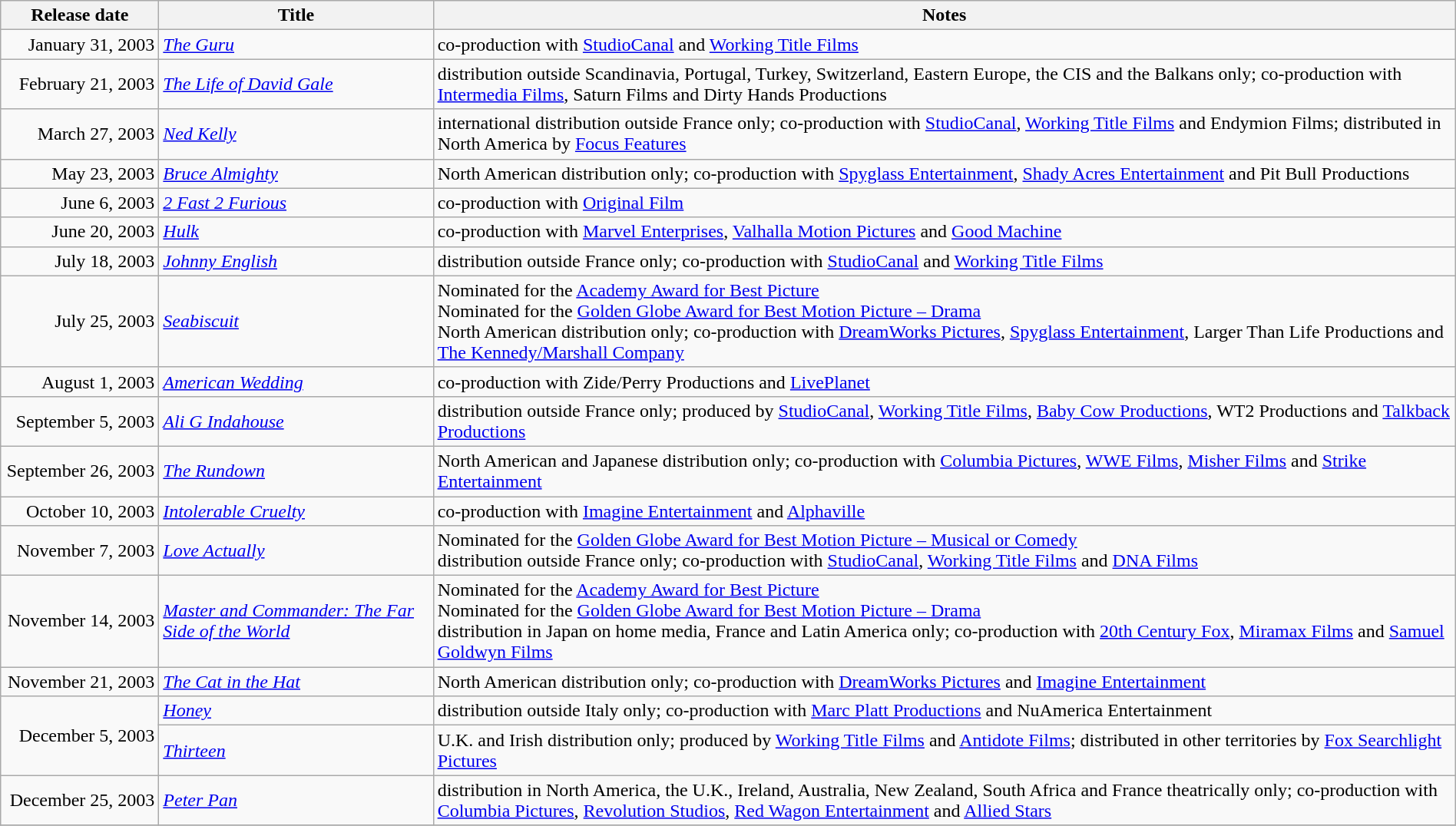<table class="wikitable sortable" style=width:100%;">
<tr>
<th scope="col" style=width:130px;">Release date</th>
<th>Title</th>
<th>Notes</th>
</tr>
<tr>
<td style="text-align:right;">January 31, 2003</td>
<td><em><a href='#'>The Guru</a></em></td>
<td>co-production with <a href='#'>StudioCanal</a> and <a href='#'>Working Title Films</a></td>
</tr>
<tr>
<td style="text-align:right;">February 21, 2003</td>
<td><em><a href='#'>The Life of David Gale</a></em></td>
<td>distribution outside Scandinavia, Portugal, Turkey, Switzerland, Eastern Europe, the CIS and the Balkans only; co-production with <a href='#'>Intermedia Films</a>, Saturn Films and Dirty Hands Productions</td>
</tr>
<tr>
<td style="text-align:right;">March 27, 2003</td>
<td><em><a href='#'>Ned Kelly</a></em></td>
<td>international distribution outside France only; co-production with <a href='#'>StudioCanal</a>, <a href='#'>Working Title Films</a> and Endymion Films; distributed in North America by <a href='#'>Focus Features</a></td>
</tr>
<tr>
<td style="text-align:right;">May 23, 2003</td>
<td><em><a href='#'>Bruce Almighty</a></em></td>
<td>North American distribution only; co-production with <a href='#'>Spyglass Entertainment</a>, <a href='#'>Shady Acres Entertainment</a> and Pit Bull Productions</td>
</tr>
<tr>
<td style="text-align:right;">June 6, 2003</td>
<td><em><a href='#'>2 Fast 2 Furious</a></em></td>
<td>co-production with <a href='#'>Original Film</a></td>
</tr>
<tr>
<td style="text-align:right;">June 20, 2003</td>
<td><em><a href='#'>Hulk</a></em></td>
<td>co-production with <a href='#'>Marvel Enterprises</a>, <a href='#'>Valhalla Motion Pictures</a> and <a href='#'>Good Machine</a></td>
</tr>
<tr>
<td style="text-align:right;">July 18, 2003</td>
<td><em><a href='#'>Johnny English</a></em></td>
<td>distribution outside France only; co-production with <a href='#'>StudioCanal</a> and <a href='#'>Working Title Films</a></td>
</tr>
<tr>
<td style="text-align:right;">July 25, 2003</td>
<td><em><a href='#'>Seabiscuit</a></em></td>
<td>Nominated for the <a href='#'>Academy Award for Best Picture</a><br>Nominated for the <a href='#'>Golden Globe Award for Best Motion Picture – Drama</a><br>North American distribution only; co-production with <a href='#'>DreamWorks Pictures</a>, <a href='#'>Spyglass Entertainment</a>, Larger Than Life Productions and <a href='#'>The Kennedy/Marshall Company</a></td>
</tr>
<tr>
<td style="text-align:right;">August 1, 2003</td>
<td><em><a href='#'>American Wedding</a></em></td>
<td>co-production with Zide/Perry Productions and <a href='#'>LivePlanet</a></td>
</tr>
<tr>
<td style="text-align:right;">September 5, 2003</td>
<td><em><a href='#'>Ali G Indahouse</a></em></td>
<td>distribution outside France only; produced by <a href='#'>StudioCanal</a>, <a href='#'>Working Title Films</a>, <a href='#'>Baby Cow Productions</a>, WT2 Productions and <a href='#'>Talkback Productions</a></td>
</tr>
<tr>
<td style="text-align:right;">September 26, 2003</td>
<td><em><a href='#'>The Rundown</a></em></td>
<td>North American and Japanese distribution only; co-production with <a href='#'>Columbia Pictures</a>, <a href='#'>WWE Films</a>, <a href='#'>Misher Films</a> and <a href='#'>Strike Entertainment</a></td>
</tr>
<tr>
<td style="text-align:right;">October 10, 2003</td>
<td><em><a href='#'>Intolerable Cruelty</a></em></td>
<td>co-production with <a href='#'>Imagine Entertainment</a> and <a href='#'>Alphaville</a></td>
</tr>
<tr>
<td style="text-align:right;">November 7, 2003</td>
<td><em><a href='#'>Love Actually</a></em></td>
<td>Nominated for the <a href='#'>Golden Globe Award for Best Motion Picture – Musical or Comedy</a><br>distribution outside France only; co-production with <a href='#'>StudioCanal</a>, <a href='#'>Working Title Films</a> and <a href='#'>DNA Films</a></td>
</tr>
<tr>
<td style="text-align:right;">November 14, 2003</td>
<td><em><a href='#'>Master and Commander: The Far Side of the World</a></em></td>
<td>Nominated for the <a href='#'>Academy Award for Best Picture</a><br>Nominated for the <a href='#'>Golden Globe Award for Best Motion Picture – Drama</a><br>distribution in Japan on home media, France and Latin America only; co-production with <a href='#'>20th Century Fox</a>, <a href='#'>Miramax Films</a> and <a href='#'>Samuel Goldwyn Films</a></td>
</tr>
<tr>
<td style="text-align:right;">November 21, 2003</td>
<td><em><a href='#'>The Cat in the Hat</a></em></td>
<td>North American distribution only; co-production with <a href='#'>DreamWorks Pictures</a> and <a href='#'>Imagine Entertainment</a></td>
</tr>
<tr>
<td style="text-align:right;" rowspan="2">December 5, 2003</td>
<td><em><a href='#'>Honey</a></em></td>
<td>distribution outside Italy only; co-production with <a href='#'>Marc Platt Productions</a> and NuAmerica Entertainment</td>
</tr>
<tr>
<td><em><a href='#'>Thirteen</a></em></td>
<td>U.K. and Irish distribution only; produced by <a href='#'>Working Title Films</a> and <a href='#'>Antidote Films</a>; distributed in other territories by <a href='#'>Fox Searchlight Pictures</a></td>
</tr>
<tr>
<td style="text-align:right;">December 25, 2003</td>
<td><em><a href='#'>Peter Pan</a></em></td>
<td>distribution in North America, the U.K., Ireland, Australia, New Zealand, South Africa and France theatrically only; co-production with <a href='#'>Columbia Pictures</a>, <a href='#'>Revolution Studios</a>, <a href='#'>Red Wagon Entertainment</a> and <a href='#'>Allied Stars</a></td>
</tr>
<tr>
</tr>
</table>
